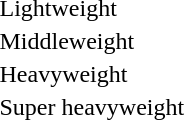<table>
<tr>
<td>Lightweight<br></td>
<td></td>
<td></td>
<td></td>
</tr>
<tr>
<td>Middleweight<br></td>
<td></td>
<td></td>
<td></td>
</tr>
<tr>
<td>Heavyweight<br></td>
<td></td>
<td></td>
<td></td>
</tr>
<tr>
<td>Super heavyweight<br></td>
<td></td>
<td></td>
<td></td>
</tr>
</table>
